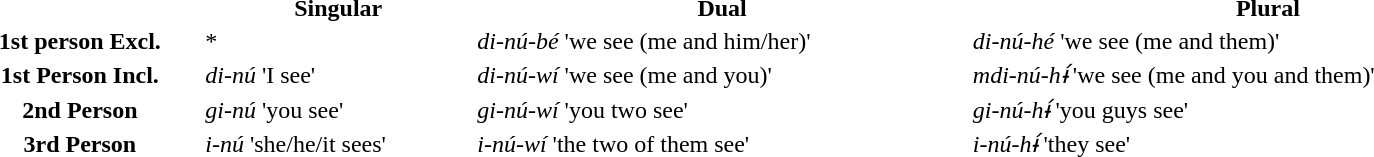<table style="width:85%; height:100px">
<tr>
<th> </th>
<th>Singular</th>
<th>Dual</th>
<th>Plural</th>
</tr>
<tr>
<th>1st person Excl.</th>
<td>*</td>
<td><em>di-nú-bé</em> 'we see (me and him/her)'</td>
<td><em>di-nú-hé</em> 'we see (me and them)'</td>
</tr>
<tr>
<th>1st Person Incl.</th>
<td><em>di-nú</em> 'I see'</td>
<td><em>di-nú-wí</em> 'we see (me and you)'</td>
<td><em>mdi-nú-hɨ́</em> 'we see (me and you and them)'</td>
</tr>
<tr>
<th>2nd Person</th>
<td><em>gi-nú</em> 'you see'</td>
<td><em>gi-nú-wí</em> 'you two see'</td>
<td><em>gi-nú-hɨ́</em> 'you guys see'</td>
</tr>
<tr>
<th>3rd Person</th>
<td><em>i-nú</em> 'she/he/it sees'</td>
<td><em>i-nú-wí</em> 'the two of them see'</td>
<td><em>i-nú-hɨ́</em> 'they see'</td>
</tr>
</table>
